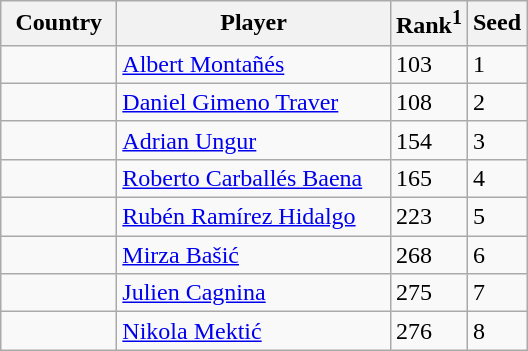<table class="sortable wikitable">
<tr>
<th width="70">Country</th>
<th width="175">Player</th>
<th>Rank<sup>1</sup></th>
<th>Seed</th>
</tr>
<tr>
<td></td>
<td><a href='#'>Albert Montañés</a></td>
<td>103</td>
<td>1</td>
</tr>
<tr>
<td></td>
<td><a href='#'>Daniel Gimeno Traver</a></td>
<td>108</td>
<td>2</td>
</tr>
<tr>
<td></td>
<td><a href='#'>Adrian Ungur</a></td>
<td>154</td>
<td>3</td>
</tr>
<tr>
<td></td>
<td><a href='#'>Roberto Carballés Baena</a></td>
<td>165</td>
<td>4</td>
</tr>
<tr>
<td></td>
<td><a href='#'>Rubén Ramírez Hidalgo</a></td>
<td>223</td>
<td>5</td>
</tr>
<tr>
<td></td>
<td><a href='#'>Mirza Bašić</a></td>
<td>268</td>
<td>6</td>
</tr>
<tr>
<td></td>
<td><a href='#'>Julien Cagnina</a></td>
<td>275</td>
<td>7</td>
</tr>
<tr>
<td></td>
<td><a href='#'>Nikola Mektić</a></td>
<td>276</td>
<td>8</td>
</tr>
</table>
